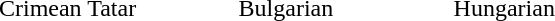<table class="whitetable" style="text-align:center">
<tr>
<td width="22%"></td>
<td width="1%"></td>
<td width="22%"></td>
<td width="1%"></td>
<td width="22%"></td>
<td width="1%"></td>
</tr>
<tr>
<td>Crimean Tatar</td>
<td></td>
<td>Bulgarian</td>
<td></td>
<td>Hungarian</td>
<td></td>
</tr>
</table>
